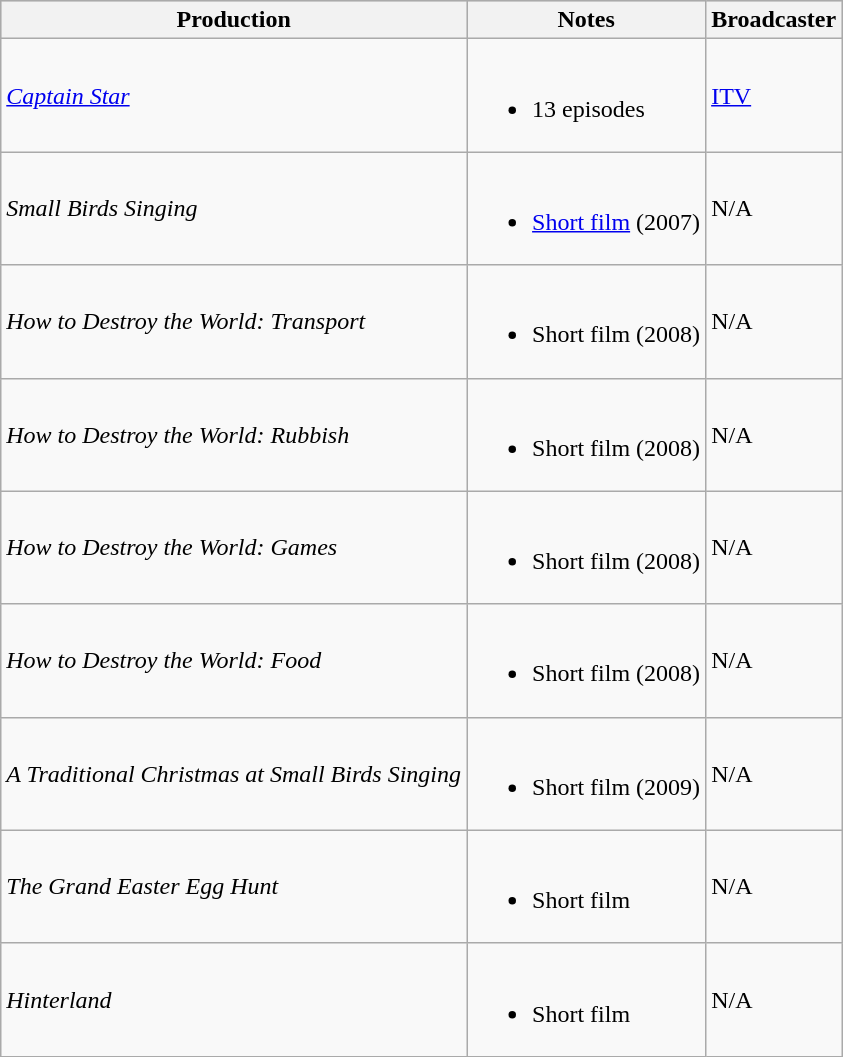<table class="wikitable">
<tr style="background:#ccc; text-align:center;">
<th>Production</th>
<th>Notes</th>
<th>Broadcaster</th>
</tr>
<tr>
<td><em><a href='#'>Captain Star</a></em></td>
<td><br><ul><li>13 episodes</li></ul></td>
<td><a href='#'>ITV</a></td>
</tr>
<tr>
<td><em>Small Birds Singing</em></td>
<td><br><ul><li><a href='#'>Short film</a>  (2007)</li></ul></td>
<td>N/A</td>
</tr>
<tr>
<td><em>How to Destroy the World: Transport</em></td>
<td><br><ul><li>Short film (2008)</li></ul></td>
<td>N/A</td>
</tr>
<tr>
<td><em>How to Destroy the World: Rubbish</em></td>
<td><br><ul><li>Short film (2008)</li></ul></td>
<td>N/A</td>
</tr>
<tr>
<td><em>How to Destroy the World: Games</em></td>
<td><br><ul><li>Short film  (2008)</li></ul></td>
<td>N/A</td>
</tr>
<tr>
<td><em>How to Destroy the World: Food</em></td>
<td><br><ul><li>Short film  (2008)</li></ul></td>
<td>N/A</td>
</tr>
<tr>
<td><em>A Traditional Christmas at Small Birds Singing</em></td>
<td><br><ul><li>Short film (2009)</li></ul></td>
<td>N/A</td>
</tr>
<tr>
<td><em>The Grand Easter Egg Hunt</em></td>
<td><br><ul><li>Short film</li></ul></td>
<td>N/A</td>
</tr>
<tr>
<td><em>Hinterland</em></td>
<td><br><ul><li>Short film</li></ul></td>
<td>N/A</td>
</tr>
</table>
